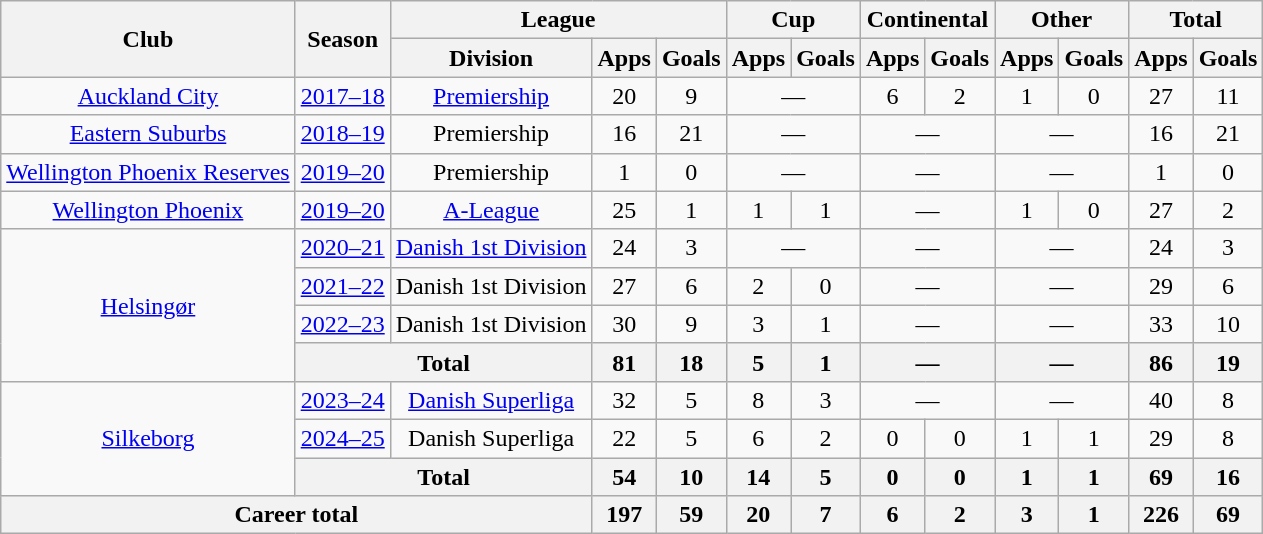<table class="wikitable" style="text-align: center;">
<tr>
<th rowspan="2">Club</th>
<th rowspan="2">Season</th>
<th colspan="3">League</th>
<th colspan="2">Cup</th>
<th colspan="2">Continental</th>
<th colspan="2">Other</th>
<th colspan="2">Total</th>
</tr>
<tr>
<th>Division</th>
<th>Apps</th>
<th>Goals</th>
<th>Apps</th>
<th>Goals</th>
<th>Apps</th>
<th>Goals</th>
<th>Apps</th>
<th>Goals</th>
<th>Apps</th>
<th>Goals</th>
</tr>
<tr>
<td><a href='#'>Auckland City</a></td>
<td><a href='#'>2017–18</a></td>
<td><a href='#'>Premiership</a></td>
<td>20</td>
<td>9</td>
<td colspan="2">—</td>
<td>6</td>
<td>2</td>
<td>1</td>
<td>0</td>
<td>27</td>
<td>11</td>
</tr>
<tr>
<td><a href='#'>Eastern Suburbs</a></td>
<td><a href='#'>2018–19</a></td>
<td>Premiership</td>
<td>16</td>
<td>21</td>
<td colspan="2">—</td>
<td colspan="2">—</td>
<td colspan="2">—</td>
<td>16</td>
<td>21</td>
</tr>
<tr>
<td><a href='#'>Wellington Phoenix Reserves</a></td>
<td><a href='#'>2019–20</a></td>
<td>Premiership</td>
<td>1</td>
<td>0</td>
<td colspan="2">—</td>
<td colspan="2">—</td>
<td colspan="2">—</td>
<td>1</td>
<td>0</td>
</tr>
<tr>
<td><a href='#'>Wellington Phoenix</a></td>
<td><a href='#'>2019–20</a></td>
<td><a href='#'>A-League</a></td>
<td>25</td>
<td>1</td>
<td>1</td>
<td>1</td>
<td colspan="2">—</td>
<td>1</td>
<td>0</td>
<td>27</td>
<td>2</td>
</tr>
<tr>
<td rowspan="4"><a href='#'>Helsingør</a></td>
<td><a href='#'>2020–21</a></td>
<td><a href='#'>Danish 1st Division</a></td>
<td>24</td>
<td>3</td>
<td colspan="2">—</td>
<td colspan="2">—</td>
<td colspan="2">—</td>
<td>24</td>
<td>3</td>
</tr>
<tr>
<td><a href='#'>2021–22</a></td>
<td>Danish 1st Division</td>
<td>27</td>
<td>6</td>
<td>2</td>
<td>0</td>
<td colspan="2">—</td>
<td colspan="2">—</td>
<td>29</td>
<td>6</td>
</tr>
<tr>
<td><a href='#'>2022–23</a></td>
<td>Danish 1st Division</td>
<td>30</td>
<td>9</td>
<td>3</td>
<td>1</td>
<td colspan="2">—</td>
<td colspan="2">—</td>
<td>33</td>
<td>10</td>
</tr>
<tr>
<th colspan="2">Total</th>
<th>81</th>
<th>18</th>
<th>5</th>
<th>1</th>
<th colspan="2">—</th>
<th colspan="2">—</th>
<th>86</th>
<th>19</th>
</tr>
<tr>
<td rowspan="3"><a href='#'>Silkeborg</a></td>
<td><a href='#'>2023–24</a></td>
<td><a href='#'>Danish Superliga</a></td>
<td>32</td>
<td>5</td>
<td>8</td>
<td>3</td>
<td colspan="2">—</td>
<td colspan="2">—</td>
<td>40</td>
<td>8</td>
</tr>
<tr>
<td><a href='#'>2024–25</a></td>
<td>Danish Superliga</td>
<td>22</td>
<td>5</td>
<td>6</td>
<td>2</td>
<td>0</td>
<td>0</td>
<td>1</td>
<td>1</td>
<td>29</td>
<td>8</td>
</tr>
<tr>
<th colspan="2">Total</th>
<th>54</th>
<th>10</th>
<th>14</th>
<th>5</th>
<th>0</th>
<th>0</th>
<th>1</th>
<th>1</th>
<th>69</th>
<th>16</th>
</tr>
<tr>
<th colspan="3">Career total</th>
<th>197</th>
<th>59</th>
<th>20</th>
<th>7</th>
<th>6</th>
<th>2</th>
<th>3</th>
<th>1</th>
<th>226</th>
<th>69</th>
</tr>
</table>
